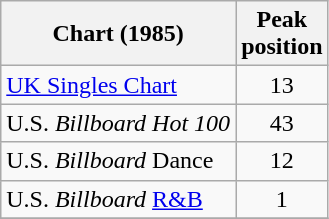<table class="wikitable">
<tr>
<th>Chart (1985)</th>
<th>Peak<br>position</th>
</tr>
<tr>
<td><a href='#'>UK Singles Chart</a></td>
<td align="center">13</td>
</tr>
<tr>
<td align="left">U.S. <em>Billboard Hot 100</em></td>
<td style="text-align:center;">43</td>
</tr>
<tr>
<td align="left">U.S. <em>Billboard</em> Dance</td>
<td style="text-align:center;">12</td>
</tr>
<tr>
<td align="left">U.S. <em>Billboard</em> <a href='#'>R&B</a></td>
<td style="text-align:center;">1</td>
</tr>
<tr>
</tr>
</table>
